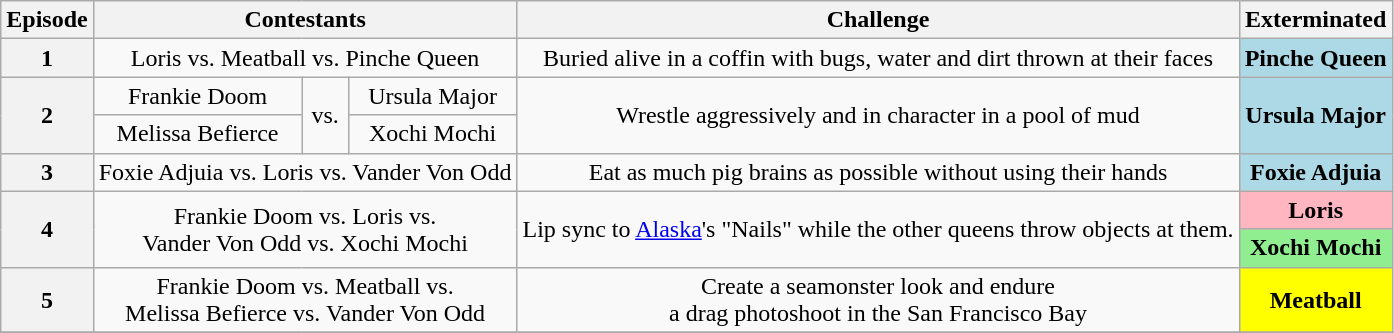<table class="wikitable" style="text-align:center">
<tr>
<th scope="col">Episode</th>
<th scope="col" colspan="3">Contestants</th>
<th scope="col">Challenge</th>
<th scope="col">Exterminated</th>
</tr>
<tr>
<th scope="row">1</th>
<td colspan="3">Loris vs. Meatball vs. Pinche Queen</td>
<td>Buried alive in a coffin with bugs, water and dirt thrown at their faces</td>
<td nowrap bgcolor="lightblue"><strong>Pinche Queen</strong></td>
</tr>
<tr>
<th scope="row" rowspan="2">2</th>
<td>Frankie Doom</td>
<td rowspan="2">vs.</td>
<td nowrap>Ursula Major</td>
<td rowspan="2">Wrestle aggressively and in character in a pool of mud</td>
<td bgcolor="lightblue" rowspan="2"><strong>Ursula Major</strong></td>
</tr>
<tr>
<td nowrap>Melissa Befierce</td>
<td>Xochi Mochi</td>
</tr>
<tr>
<th scope="row">3</th>
<td colspan="3">Foxie Adjuia vs. Loris vs. Vander Von Odd</td>
<td>Eat as much pig brains as possible without using their hands</td>
<td bgcolor="lightblue"><strong>Foxie Adjuia</strong></td>
</tr>
<tr>
<th rowspan="2" scope="row">4</th>
<td nowrap rowspan="2" colspan="3">Frankie Doom vs. Loris vs.<br>Vander Von Odd vs. Xochi Mochi</td>
<td rowspan="2">Lip sync to <a href='#'>Alaska</a>'s "Nails" while the other queens throw objects at them.</td>
<td bgcolor="lightpink"><strong>Loris</strong></td>
</tr>
<tr>
<td bgcolor="lightgreen"><strong>Xochi Mochi</strong></td>
</tr>
<tr>
<th scope="row">5</th>
<td nowrap colspan="3">Frankie Doom vs. Meatball vs.<br>Melissa Befierce vs. Vander Von Odd</td>
<td nowrap>Create a seamonster look and endure<br>a drag photoshoot in the San Francisco Bay</td>
<td bgcolor="yellow"><strong>Meatball</strong></td>
</tr>
<tr>
</tr>
</table>
